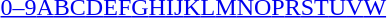<table id="toc" class="toc" summary="Class">
<tr>
<th></th>
</tr>
<tr>
<td style="text-align:center;"><a href='#'>0–9</a><a href='#'>A</a><a href='#'>B</a><a href='#'>C</a><a href='#'>D</a><a href='#'>E</a><a href='#'>F</a><a href='#'>G</a><a href='#'>H</a><a href='#'>I</a><a href='#'>J</a><a href='#'>K</a><a href='#'>L</a><a href='#'>M</a><a href='#'>N</a><a href='#'>O</a><a href='#'>P</a><a href='#'>R</a><a href='#'>S</a><a href='#'>T</a><a href='#'>U</a><a href='#'>V</a><a href='#'>W</a></td>
</tr>
</table>
